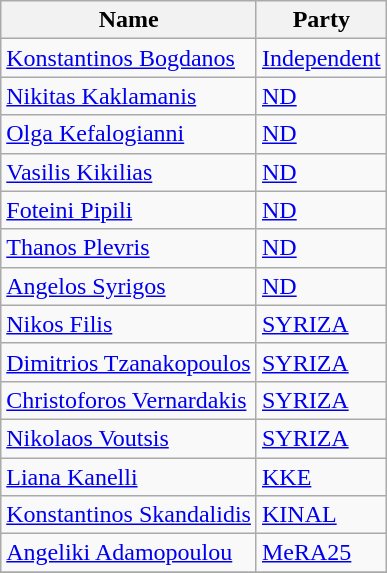<table class="wikitable sortable" border="1">
<tr>
<th>Name</th>
<th>Party</th>
</tr>
<tr>
<td data-sort-value="Bogdanos"><a href='#'>Konstantinos Bogdanos</a></td>
<td><a href='#'>Independent</a></td>
</tr>
<tr>
<td data-sort-value="Kaklamanis"><a href='#'>Nikitas Kaklamanis</a></td>
<td><a href='#'>ND</a></td>
</tr>
<tr>
<td data-sort-value="Kefalogianni"><a href='#'>Olga Kefalogianni</a></td>
<td><a href='#'>ND</a></td>
</tr>
<tr>
<td data-sort-value="Kikilias"><a href='#'>Vasilis Kikilias</a></td>
<td><a href='#'>ND</a></td>
</tr>
<tr>
<td data-sort-value="Pipili"><a href='#'>Foteini Pipili</a></td>
<td><a href='#'>ND</a></td>
</tr>
<tr>
<td data-sort-value="Plevris"><a href='#'>Thanos Plevris</a></td>
<td><a href='#'>ND</a></td>
</tr>
<tr>
<td data-sort-value="Syrigos"><a href='#'>Angelos Syrigos</a></td>
<td><a href='#'>ND</a></td>
</tr>
<tr>
<td data-sort-value="Filis"><a href='#'>Nikos Filis</a></td>
<td><a href='#'>SYRIZA</a></td>
</tr>
<tr>
<td data-sort-value="Tzanakopoulos"><a href='#'>Dimitrios Tzanakopoulos</a></td>
<td><a href='#'>SYRIZA</a></td>
</tr>
<tr>
<td data-sort-value="Vernardakis"><a href='#'>Christoforos Vernardakis</a></td>
<td><a href='#'>SYRIZA</a></td>
</tr>
<tr>
<td data-sort-value="Voutsis"><a href='#'>Nikolaos Voutsis</a></td>
<td><a href='#'>SYRIZA</a></td>
</tr>
<tr>
<td data-sort-value="Kanelli"><a href='#'>Liana Kanelli</a></td>
<td><a href='#'>KKE</a></td>
</tr>
<tr>
<td data-sort-value="Skandalidis"><a href='#'>Konstantinos Skandalidis</a></td>
<td><a href='#'>KINAL</a></td>
</tr>
<tr>
<td data-sort-value="Adamopoulou"><a href='#'>Angeliki Adamopoulou</a></td>
<td><a href='#'>MeRA25</a></td>
</tr>
<tr>
</tr>
</table>
